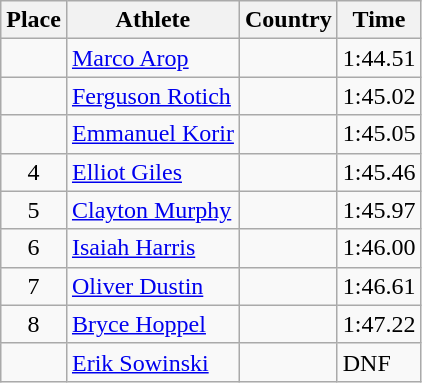<table class="wikitable">
<tr>
<th>Place</th>
<th>Athlete</th>
<th>Country</th>
<th>Time</th>
</tr>
<tr>
<td align=center></td>
<td><a href='#'>Marco Arop</a></td>
<td></td>
<td>1:44.51</td>
</tr>
<tr>
<td align=center></td>
<td><a href='#'>Ferguson Rotich</a></td>
<td></td>
<td>1:45.02</td>
</tr>
<tr>
<td align=center></td>
<td><a href='#'>Emmanuel Korir</a></td>
<td></td>
<td>1:45.05</td>
</tr>
<tr>
<td align=center>4</td>
<td><a href='#'>Elliot Giles</a></td>
<td></td>
<td>1:45.46</td>
</tr>
<tr>
<td align=center>5</td>
<td><a href='#'>Clayton Murphy</a></td>
<td></td>
<td>1:45.97</td>
</tr>
<tr>
<td align=center>6</td>
<td><a href='#'>Isaiah Harris</a></td>
<td></td>
<td>1:46.00</td>
</tr>
<tr>
<td align=center>7</td>
<td><a href='#'>Oliver Dustin</a></td>
<td></td>
<td>1:46.61</td>
</tr>
<tr>
<td align=center>8</td>
<td><a href='#'>Bryce Hoppel</a></td>
<td></td>
<td>1:47.22</td>
</tr>
<tr>
<td align=center></td>
<td><a href='#'>Erik Sowinski</a></td>
<td></td>
<td>DNF</td>
</tr>
</table>
